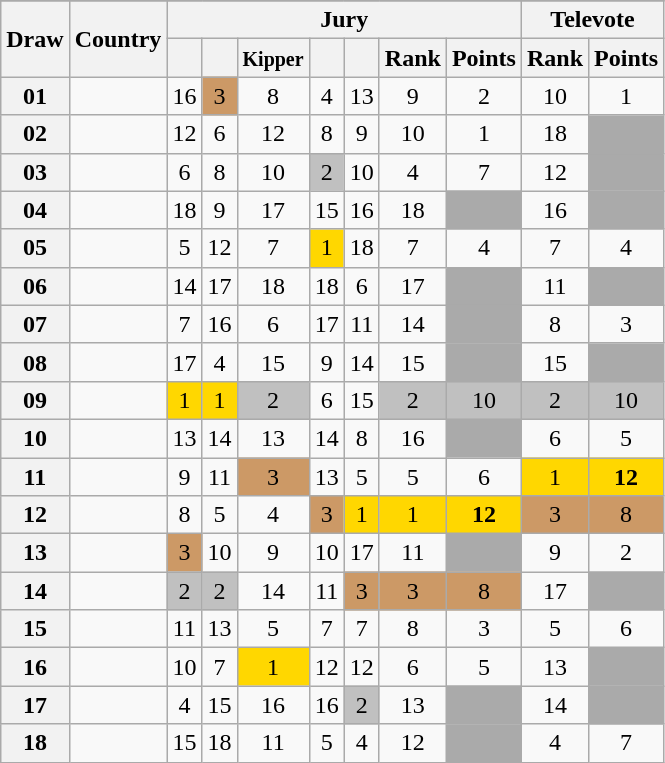<table class="sortable wikitable collapsible plainrowheaders" style="text-align:center;">
<tr>
</tr>
<tr>
<th scope="col" rowspan="2">Draw</th>
<th scope="col" rowspan="2">Country</th>
<th scope="col" colspan="7">Jury</th>
<th scope="col" colspan="2">Televote</th>
</tr>
<tr>
<th scope="col"><small></small></th>
<th scope="col"><small></small></th>
<th scope="col"><small>Kipper</small></th>
<th scope="col"><small></small></th>
<th scope="col"><small></small></th>
<th scope="col">Rank</th>
<th scope="col">Points</th>
<th scope="col">Rank</th>
<th scope="col">Points</th>
</tr>
<tr>
<th scope="row" style="text-align:center;">01</th>
<td style="text-align:left;"></td>
<td>16</td>
<td style="background:#CC9966;">3</td>
<td>8</td>
<td>4</td>
<td>13</td>
<td>9</td>
<td>2</td>
<td>10</td>
<td>1</td>
</tr>
<tr>
<th scope="row" style="text-align:center;">02</th>
<td style="text-align:left;"></td>
<td>12</td>
<td>6</td>
<td>12</td>
<td>8</td>
<td>9</td>
<td>10</td>
<td>1</td>
<td>18</td>
<td style="background:#AAAAAA;"></td>
</tr>
<tr>
<th scope="row" style="text-align:center;">03</th>
<td style="text-align:left;"></td>
<td>6</td>
<td>8</td>
<td>10</td>
<td style="background:silver;">2</td>
<td>10</td>
<td>4</td>
<td>7</td>
<td>12</td>
<td style="background:#AAAAAA;"></td>
</tr>
<tr>
<th scope="row" style="text-align:center;">04</th>
<td style="text-align:left;"></td>
<td>18</td>
<td>9</td>
<td>17</td>
<td>15</td>
<td>16</td>
<td>18</td>
<td style="background:#AAAAAA;"></td>
<td>16</td>
<td style="background:#AAAAAA;"></td>
</tr>
<tr>
<th scope="row" style="text-align:center;">05</th>
<td style="text-align:left;"></td>
<td>5</td>
<td>12</td>
<td>7</td>
<td style="background:gold;">1</td>
<td>18</td>
<td>7</td>
<td>4</td>
<td>7</td>
<td>4</td>
</tr>
<tr>
<th scope="row" style="text-align:center;">06</th>
<td style="text-align:left;"></td>
<td>14</td>
<td>17</td>
<td>18</td>
<td>18</td>
<td>6</td>
<td>17</td>
<td style="background:#AAAAAA;"></td>
<td>11</td>
<td style="background:#AAAAAA;"></td>
</tr>
<tr>
<th scope="row" style="text-align:center;">07</th>
<td style="text-align:left;"></td>
<td>7</td>
<td>16</td>
<td>6</td>
<td>17</td>
<td>11</td>
<td>14</td>
<td style="background:#AAAAAA;"></td>
<td>8</td>
<td>3</td>
</tr>
<tr>
<th scope="row" style="text-align:center;">08</th>
<td style="text-align:left;"></td>
<td>17</td>
<td>4</td>
<td>15</td>
<td>9</td>
<td>14</td>
<td>15</td>
<td style="background:#AAAAAA;"></td>
<td>15</td>
<td style="background:#AAAAAA;"></td>
</tr>
<tr>
<th scope="row" style="text-align:center;">09</th>
<td style="text-align:left;"></td>
<td style="background:gold;">1</td>
<td style="background:gold;">1</td>
<td style="background:silver;">2</td>
<td>6</td>
<td>15</td>
<td style="background:silver;">2</td>
<td style="background:silver;">10</td>
<td style="background:silver;">2</td>
<td style="background:silver;">10</td>
</tr>
<tr>
<th scope="row" style="text-align:center;">10</th>
<td style="text-align:left;"></td>
<td>13</td>
<td>14</td>
<td>13</td>
<td>14</td>
<td>8</td>
<td>16</td>
<td style="background:#AAAAAA;"></td>
<td>6</td>
<td>5</td>
</tr>
<tr>
<th scope="row" style="text-align:center;">11</th>
<td style="text-align:left;"></td>
<td>9</td>
<td>11</td>
<td style="background:#CC9966;">3</td>
<td>13</td>
<td>5</td>
<td>5</td>
<td>6</td>
<td style="background:gold;">1</td>
<td style="background:gold;"><strong>12</strong></td>
</tr>
<tr>
<th scope="row" style="text-align:center;">12</th>
<td style="text-align:left;"></td>
<td>8</td>
<td>5</td>
<td>4</td>
<td style="background:#CC9966;">3</td>
<td style="background:gold;">1</td>
<td style="background:gold;">1</td>
<td style="background:gold;"><strong>12</strong></td>
<td style="background:#CC9966;">3</td>
<td style="background:#CC9966;">8</td>
</tr>
<tr>
<th scope="row" style="text-align:center;">13</th>
<td style="text-align:left;"></td>
<td style="background:#CC9966;">3</td>
<td>10</td>
<td>9</td>
<td>10</td>
<td>17</td>
<td>11</td>
<td style="background:#AAAAAA;"></td>
<td>9</td>
<td>2</td>
</tr>
<tr>
<th scope="row" style="text-align:center;">14</th>
<td style="text-align:left;"></td>
<td style="background:silver;">2</td>
<td style="background:silver;">2</td>
<td>14</td>
<td>11</td>
<td style="background:#CC9966;">3</td>
<td style="background:#CC9966;">3</td>
<td style="background:#CC9966;">8</td>
<td>17</td>
<td style="background:#AAAAAA;"></td>
</tr>
<tr>
<th scope="row" style="text-align:center;">15</th>
<td style="text-align:left;"></td>
<td>11</td>
<td>13</td>
<td>5</td>
<td>7</td>
<td>7</td>
<td>8</td>
<td>3</td>
<td>5</td>
<td>6</td>
</tr>
<tr>
<th scope="row" style="text-align:center;">16</th>
<td style="text-align:left;"></td>
<td>10</td>
<td>7</td>
<td style="background:gold;">1</td>
<td>12</td>
<td>12</td>
<td>6</td>
<td>5</td>
<td>13</td>
<td style="background:#AAAAAA;"></td>
</tr>
<tr>
<th scope="row" style="text-align:center;">17</th>
<td style="text-align:left;"></td>
<td>4</td>
<td>15</td>
<td>16</td>
<td>16</td>
<td style="background:silver;">2</td>
<td>13</td>
<td style="background:#AAAAAA;"></td>
<td>14</td>
<td style="background:#AAAAAA;"></td>
</tr>
<tr>
<th scope="row" style="text-align:center;">18</th>
<td style="text-align:left;"></td>
<td>15</td>
<td>18</td>
<td>11</td>
<td>5</td>
<td>4</td>
<td>12</td>
<td style="background:#AAAAAA;"></td>
<td>4</td>
<td>7</td>
</tr>
</table>
